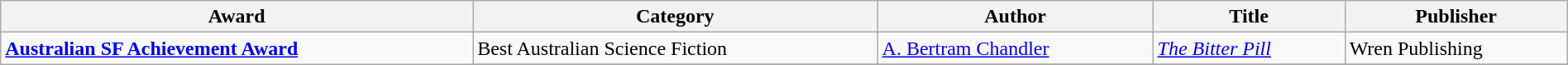<table class="wikitable" width=100%>
<tr>
<th>Award</th>
<th>Category</th>
<th>Author</th>
<th>Title</th>
<th>Publisher</th>
</tr>
<tr>
<td rowspan=2><strong><a href='#'> Australian SF Achievement Award</a></strong></td>
<td>Best Australian Science Fiction</td>
<td><a href='#'>A. Bertram Chandler</a></td>
<td><em><a href='#'>The Bitter Pill</a></em></td>
<td>Wren Publishing</td>
</tr>
<tr>
</tr>
</table>
